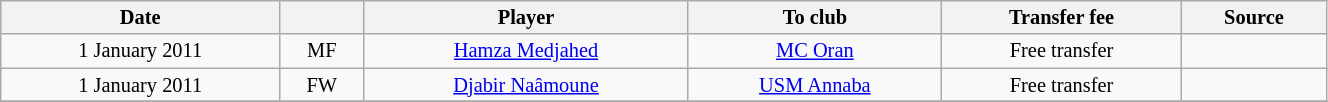<table class="wikitable sortable" style="width:70%; text-align:center; font-size:85%; text-align:centre;">
<tr>
<th>Date</th>
<th></th>
<th>Player</th>
<th>To club</th>
<th>Transfer fee</th>
<th>Source</th>
</tr>
<tr>
<td>1 January 2011</td>
<td>MF</td>
<td> <a href='#'>Hamza Medjahed</a></td>
<td><a href='#'>MC Oran</a></td>
<td>Free transfer</td>
<td></td>
</tr>
<tr>
<td>1 January 2011</td>
<td>FW</td>
<td> <a href='#'>Djabir Naâmoune</a></td>
<td><a href='#'>USM Annaba</a></td>
<td>Free transfer</td>
<td></td>
</tr>
<tr>
</tr>
</table>
